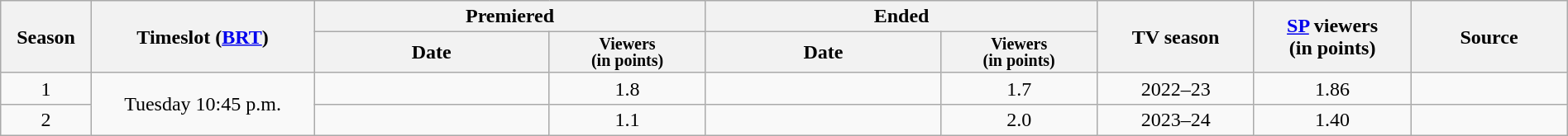<table class="wikitable" style="text-align:center; width:100%;">
<tr>
<th rowspan=2>Season</th>
<th rowspan=2>Timeslot (<a href='#'>BRT</a>)</th>
<th colspan=2 width="25%">Premiered</th>
<th colspan=2 width="25%">Ended</th>
<th rowspan=2 width="10%">TV season</th>
<th rowspan=2 width="10%"><a href='#'>SP</a> viewers<br>(in points)</th>
<th rowspan=2 width="10%">Source</th>
</tr>
<tr>
<th>Date</th>
<th span style="width:10%; font-size:smaller; font-weight:bold; line-height:100%;">Viewers<br>(in points)</th>
<th>Date</th>
<th span style="width:10%; font-size:smaller; font-weight:bold; line-height:100%;">Viewers<br>(in points)</th>
</tr>
<tr>
<td>1</td>
<td rowspan=2>Tuesday 10:45 p.m.</td>
<td></td>
<td>1.8</td>
<td></td>
<td>1.7</td>
<td>2022–23</td>
<td>1.86</td>
<td><br></td>
</tr>
<tr>
<td>2</td>
<td></td>
<td>1.1</td>
<td></td>
<td>2.0</td>
<td>2023–24</td>
<td>1.40</td>
<td><br></td>
</tr>
</table>
